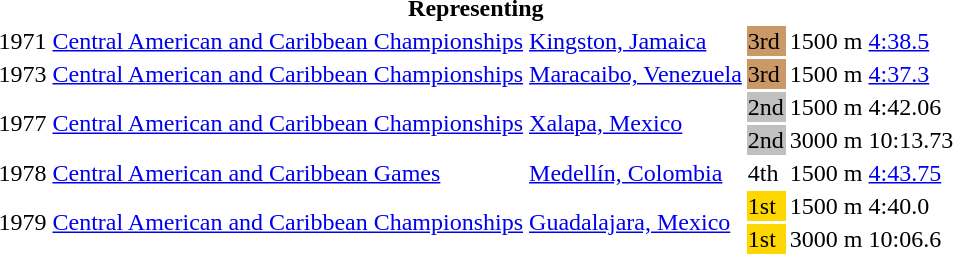<table>
<tr>
<th colspan="6">Representing </th>
</tr>
<tr>
<td>1971</td>
<td><a href='#'>Central American and Caribbean Championships</a></td>
<td><a href='#'>Kingston, Jamaica</a></td>
<td bgcolor=cc9966>3rd</td>
<td>1500 m</td>
<td><a href='#'>4:38.5</a></td>
</tr>
<tr>
<td>1973</td>
<td><a href='#'>Central American and Caribbean Championships</a></td>
<td><a href='#'>Maracaibo, Venezuela</a></td>
<td bgcolor=cc9966>3rd</td>
<td>1500 m</td>
<td><a href='#'>4:37.3</a></td>
</tr>
<tr>
<td rowspan=2>1977</td>
<td rowspan=2><a href='#'>Central American and Caribbean Championships</a></td>
<td rowspan=2><a href='#'>Xalapa, Mexico</a></td>
<td bgcolor=silver>2nd</td>
<td>1500 m</td>
<td>4:42.06</td>
</tr>
<tr>
<td bgcolor=silver>2nd</td>
<td>3000 m</td>
<td>10:13.73</td>
</tr>
<tr>
<td>1978</td>
<td><a href='#'>Central American and Caribbean Games</a></td>
<td><a href='#'>Medellín, Colombia</a></td>
<td>4th</td>
<td>1500 m</td>
<td><a href='#'>4:43.75</a></td>
</tr>
<tr>
<td rowspan=2>1979</td>
<td rowspan=2><a href='#'>Central American and Caribbean Championships</a></td>
<td rowspan=2><a href='#'>Guadalajara, Mexico</a></td>
<td bgcolor=gold>1st</td>
<td>1500 m</td>
<td>4:40.0</td>
</tr>
<tr>
<td bgcolor=gold>1st</td>
<td>3000 m</td>
<td>10:06.6</td>
</tr>
</table>
